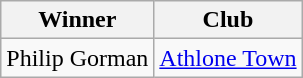<table class="wikitable">
<tr>
<th>Winner</th>
<th>Club</th>
</tr>
<tr>
<td>Philip Gorman</td>
<td><a href='#'>Athlone Town</a></td>
</tr>
</table>
